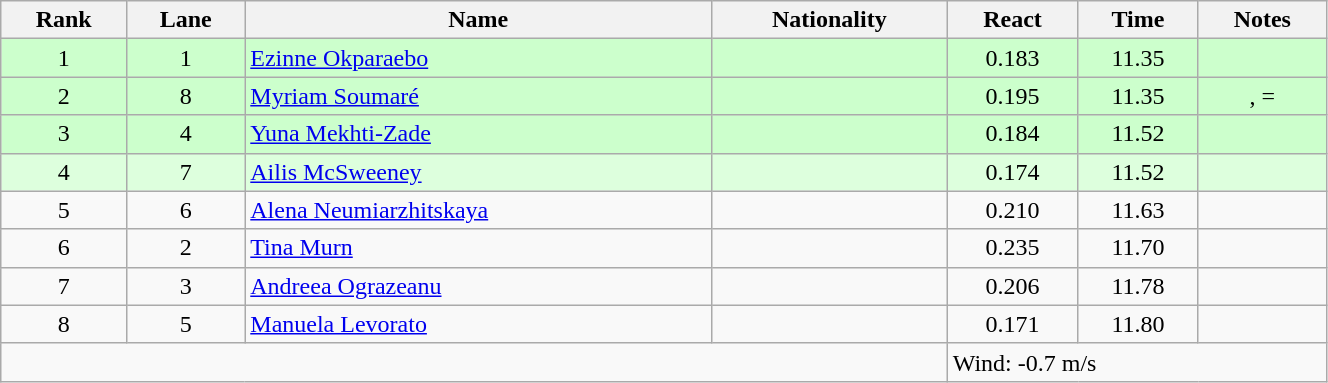<table class="wikitable sortable" style="text-align:center;width: 70%">
<tr>
<th>Rank</th>
<th>Lane</th>
<th>Name</th>
<th>Nationality</th>
<th>React</th>
<th>Time</th>
<th>Notes</th>
</tr>
<tr bgcolor=ccffcc>
<td>1</td>
<td>1</td>
<td align="left"><a href='#'>Ezinne Okparaebo</a></td>
<td align=left></td>
<td>0.183</td>
<td>11.35</td>
<td></td>
</tr>
<tr bgcolor=ccffcc>
<td>2</td>
<td>8</td>
<td align="left"><a href='#'>Myriam Soumaré</a></td>
<td align=left></td>
<td>0.195</td>
<td>11.35</td>
<td>, =</td>
</tr>
<tr bgcolor=ccffcc>
<td>3</td>
<td>4</td>
<td align="left"><a href='#'>Yuna Mekhti-Zade</a></td>
<td align=left></td>
<td>0.184</td>
<td>11.52</td>
<td></td>
</tr>
<tr bgcolor=ddffdd>
<td>4</td>
<td>7</td>
<td align="left"><a href='#'>Ailis McSweeney</a></td>
<td align=left></td>
<td>0.174</td>
<td>11.52</td>
<td></td>
</tr>
<tr>
<td>5</td>
<td>6</td>
<td align="left"><a href='#'>Alena Neumiarzhitskaya</a></td>
<td align=left></td>
<td>0.210</td>
<td>11.63</td>
<td></td>
</tr>
<tr>
<td>6</td>
<td>2</td>
<td align="left"><a href='#'>Tina Murn</a></td>
<td align=left></td>
<td>0.235</td>
<td>11.70</td>
<td></td>
</tr>
<tr>
<td>7</td>
<td>3</td>
<td align="left"><a href='#'>Andreea Ograzeanu</a></td>
<td align=left></td>
<td>0.206</td>
<td>11.78</td>
<td></td>
</tr>
<tr>
<td>8</td>
<td>5</td>
<td align="left"><a href='#'>Manuela Levorato</a></td>
<td align=left></td>
<td>0.171</td>
<td>11.80</td>
<td></td>
</tr>
<tr>
<td colspan=4></td>
<td colspan=3 align=left>Wind: -0.7 m/s</td>
</tr>
</table>
